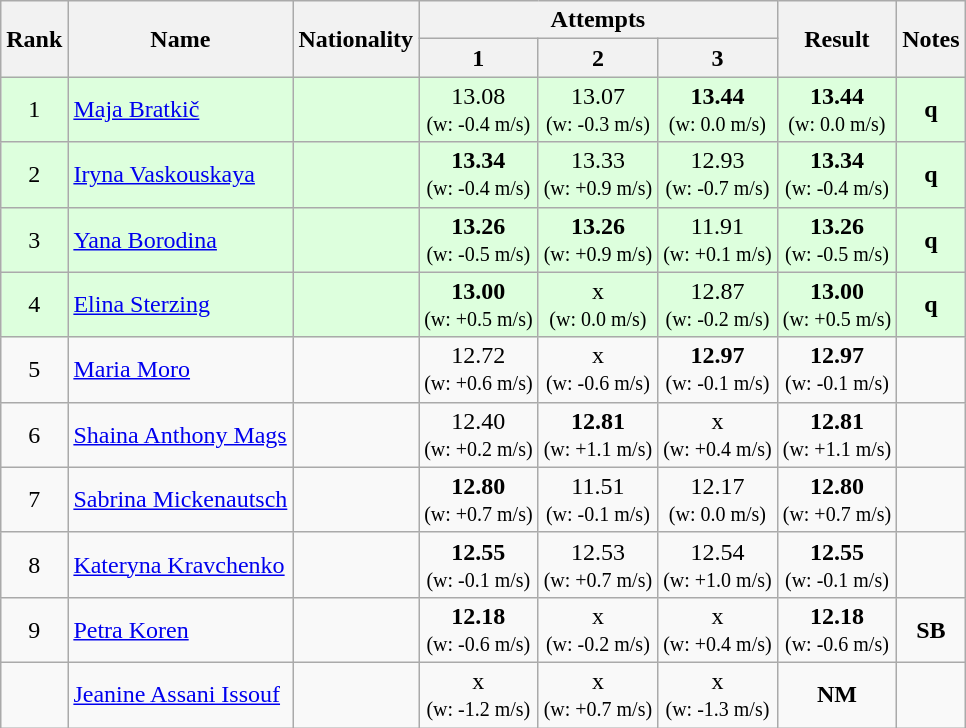<table class="wikitable sortable" style="text-align:center">
<tr>
<th rowspan=2>Rank</th>
<th rowspan=2>Name</th>
<th rowspan=2>Nationality</th>
<th colspan=3>Attempts</th>
<th rowspan=2>Result</th>
<th rowspan=2>Notes</th>
</tr>
<tr>
<th>1</th>
<th>2</th>
<th>3</th>
</tr>
<tr bgcolor=ddffdd>
<td>1</td>
<td align=left><a href='#'>Maja Bratkič</a></td>
<td align=left></td>
<td>13.08 <br><small>(w: -0.4 m/s)</small></td>
<td>13.07 <br><small>(w: -0.3 m/s)</small></td>
<td><strong>13.44</strong> <br><small>(w: 0.0 m/s)</small></td>
<td><strong>13.44</strong> <br><small>(w: 0.0 m/s)</small></td>
<td><strong>q</strong></td>
</tr>
<tr bgcolor=ddffdd>
<td>2</td>
<td align=left><a href='#'>Iryna Vaskouskaya</a></td>
<td align=left></td>
<td><strong>13.34</strong> <br><small>(w: -0.4 m/s)</small></td>
<td>13.33 <br><small>(w: +0.9 m/s)</small></td>
<td>12.93 <br><small>(w: -0.7 m/s)</small></td>
<td><strong>13.34</strong> <br><small>(w: -0.4 m/s)</small></td>
<td><strong>q</strong></td>
</tr>
<tr bgcolor=ddffdd>
<td>3</td>
<td align=left><a href='#'>Yana Borodina</a></td>
<td align=left></td>
<td><strong>13.26</strong> <br><small>(w: -0.5 m/s)</small></td>
<td><strong>13.26</strong> <br><small>(w: +0.9 m/s)</small></td>
<td>11.91 <br><small>(w: +0.1 m/s)</small></td>
<td><strong>13.26</strong> <br><small>(w: -0.5 m/s)</small></td>
<td><strong>q</strong></td>
</tr>
<tr bgcolor=ddffdd>
<td>4</td>
<td align=left><a href='#'>Elina Sterzing</a></td>
<td align=left></td>
<td><strong>13.00</strong> <br><small>(w: +0.5 m/s)</small></td>
<td>x <br><small>(w: 0.0 m/s)</small></td>
<td>12.87 <br><small>(w: -0.2 m/s)</small></td>
<td><strong>13.00</strong> <br><small>(w: +0.5 m/s)</small></td>
<td><strong>q</strong></td>
</tr>
<tr>
<td>5</td>
<td align=left><a href='#'>Maria Moro</a></td>
<td align=left></td>
<td>12.72 <br><small>(w: +0.6 m/s)</small></td>
<td>x <br><small>(w: -0.6 m/s)</small></td>
<td><strong>12.97</strong> <br><small>(w: -0.1 m/s)</small></td>
<td><strong>12.97</strong> <br><small>(w: -0.1 m/s)</small></td>
<td></td>
</tr>
<tr>
<td>6</td>
<td align=left><a href='#'>Shaina Anthony Mags</a></td>
<td align=left></td>
<td>12.40 <br><small>(w: +0.2 m/s)</small></td>
<td><strong>12.81</strong> <br><small>(w: +1.1 m/s)</small></td>
<td>x <br><small>(w: +0.4 m/s)</small></td>
<td><strong>12.81</strong> <br><small>(w: +1.1 m/s)</small></td>
<td></td>
</tr>
<tr>
<td>7</td>
<td align=left><a href='#'>Sabrina Mickenautsch</a></td>
<td align=left></td>
<td><strong>12.80</strong> <br><small>(w: +0.7 m/s)</small></td>
<td>11.51 <br><small>(w: -0.1 m/s)</small></td>
<td>12.17 <br><small>(w: 0.0 m/s)</small></td>
<td><strong>12.80</strong> <br><small>(w: +0.7 m/s)</small></td>
<td></td>
</tr>
<tr>
<td>8</td>
<td align=left><a href='#'>Kateryna Kravchenko</a></td>
<td align=left></td>
<td><strong>12.55</strong> <br><small>(w: -0.1 m/s)</small></td>
<td>12.53 <br><small>(w: +0.7 m/s)</small></td>
<td>12.54 <br><small>(w: +1.0 m/s)</small></td>
<td><strong>12.55</strong> <br><small>(w: -0.1 m/s)</small></td>
<td></td>
</tr>
<tr>
<td>9</td>
<td align=left><a href='#'>Petra Koren</a></td>
<td align=left></td>
<td><strong>12.18</strong> <br><small>(w: -0.6 m/s)</small></td>
<td>x <br><small>(w: -0.2 m/s)</small></td>
<td>x <br><small>(w: +0.4 m/s)</small></td>
<td><strong>12.18</strong> <br><small>(w: -0.6 m/s)</small></td>
<td><strong>SB</strong></td>
</tr>
<tr>
<td></td>
<td align=left><a href='#'>Jeanine Assani Issouf</a></td>
<td align=left></td>
<td>x <br><small>(w: -1.2 m/s)</small></td>
<td>x <br><small>(w: +0.7 m/s)</small></td>
<td>x <br><small>(w: -1.3 m/s)</small></td>
<td><strong>NM</strong></td>
<td></td>
</tr>
</table>
